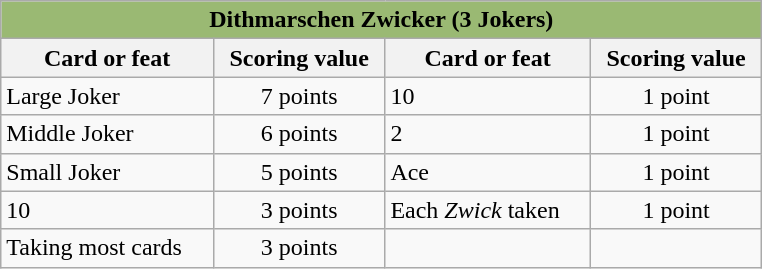<table class = "wikitable">
<tr style="background-color:#9AB973">
<td colspan = "4" align = "center" width = "500"><strong>Dithmarschen Zwicker (3 Jokers)</strong></td>
</tr>
<tr>
<th>Card or feat</th>
<th>Scoring value</th>
<th>Card or feat</th>
<th>Scoring value</th>
</tr>
<tr>
<td>Large Joker</td>
<td align = "center">7 points</td>
<td>10</td>
<td align = "center">1 point</td>
</tr>
<tr>
<td>Middle Joker</td>
<td align = "center">6 points</td>
<td>2</td>
<td align = "center">1 point</td>
</tr>
<tr>
<td>Small Joker</td>
<td align = "center">5 points</td>
<td>Ace</td>
<td align = "center">1 point</td>
</tr>
<tr>
<td>10</td>
<td align = "center">3 points</td>
<td>Each <em>Zwick</em> taken</td>
<td align = "center">1 point</td>
</tr>
<tr>
<td>Taking most cards</td>
<td align = "center">3 points</td>
<td></td>
<td></td>
</tr>
</table>
